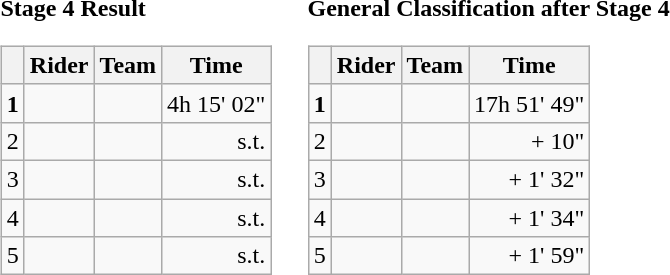<table>
<tr>
<td><strong>Stage 4 Result</strong><br><table class="wikitable">
<tr>
<th></th>
<th>Rider</th>
<th>Team</th>
<th>Time</th>
</tr>
<tr>
<td><strong>1</strong></td>
<td><strong></strong> </td>
<td><strong></strong></td>
<td align="right">4h 15' 02"</td>
</tr>
<tr>
<td>2</td>
<td> </td>
<td></td>
<td align="right">s.t.</td>
</tr>
<tr>
<td>3</td>
<td> </td>
<td></td>
<td align="right">s.t.</td>
</tr>
<tr>
<td>4</td>
<td></td>
<td></td>
<td align="right">s.t.</td>
</tr>
<tr>
<td>5</td>
<td></td>
<td></td>
<td align="right">s.t.</td>
</tr>
</table>
</td>
<td></td>
<td><strong>General Classification after Stage 4</strong><br><table class="wikitable">
<tr>
<th></th>
<th>Rider</th>
<th>Team</th>
<th>Time</th>
</tr>
<tr>
<td><strong>1</strong></td>
<td><strong></strong> </td>
<td><strong></strong></td>
<td align="right">17h 51' 49"</td>
</tr>
<tr>
<td>2</td>
<td></td>
<td></td>
<td align="right">+ 10"</td>
</tr>
<tr>
<td>3</td>
<td> </td>
<td></td>
<td align="right">+ 1' 32"</td>
</tr>
<tr>
<td>4</td>
<td> </td>
<td></td>
<td align="right">+ 1' 34"</td>
</tr>
<tr>
<td>5</td>
<td></td>
<td></td>
<td align="right">+ 1' 59"</td>
</tr>
</table>
</td>
</tr>
</table>
